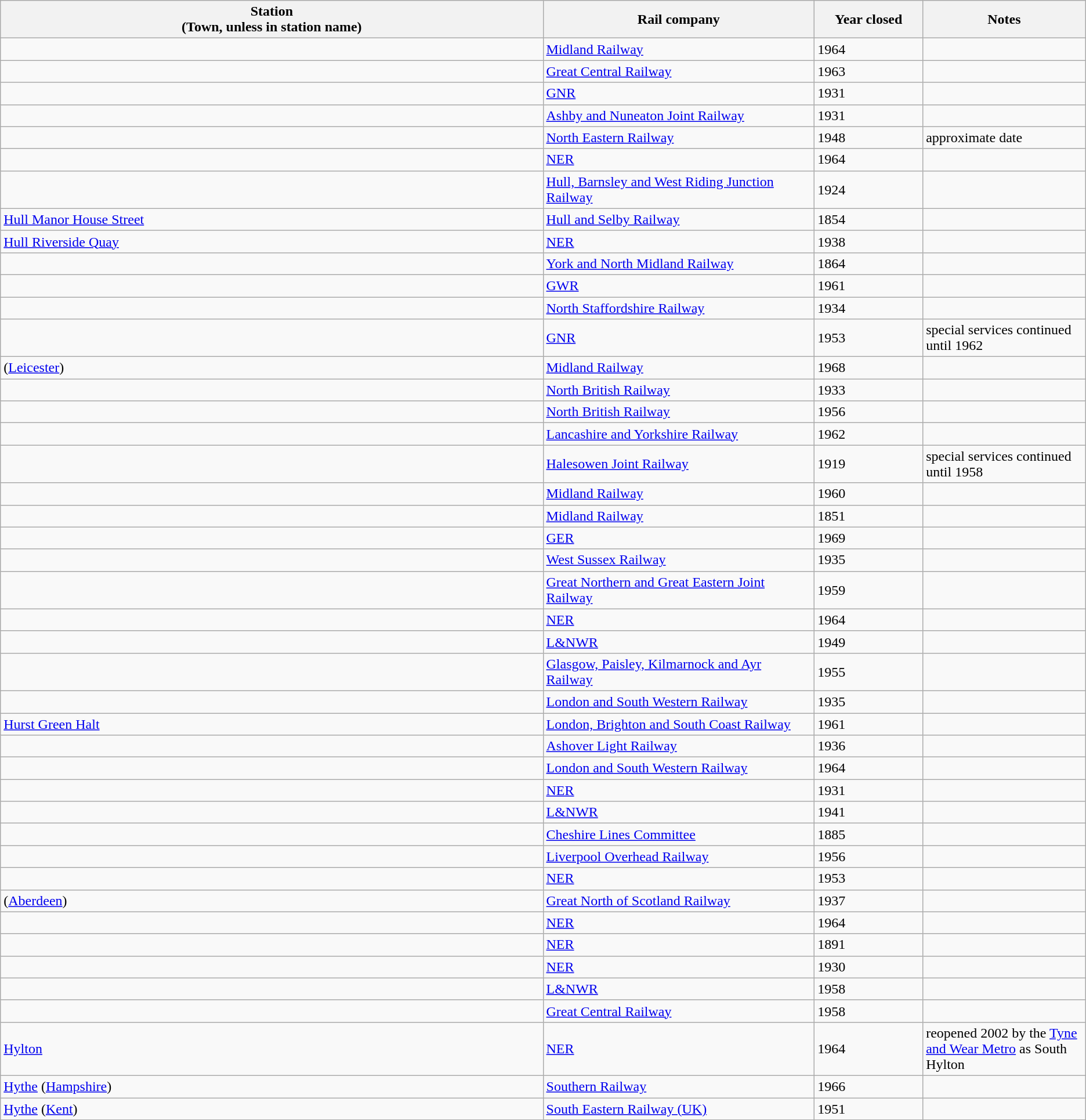<table class="wikitable sortable">
<tr>
<th style="width:50%">Station<br>(Town, unless in station name)</th>
<th style="width:25%">Rail company</th>
<th style="width:10%">Year closed</th>
<th style="width:20%">Notes</th>
</tr>
<tr>
<td></td>
<td><a href='#'>Midland Railway</a></td>
<td>1964</td>
<td></td>
</tr>
<tr>
<td></td>
<td><a href='#'>Great Central Railway</a></td>
<td>1963</td>
<td></td>
</tr>
<tr>
<td></td>
<td><a href='#'>GNR</a></td>
<td>1931</td>
<td></td>
</tr>
<tr>
<td></td>
<td><a href='#'>Ashby and Nuneaton Joint Railway</a></td>
<td>1931</td>
<td></td>
</tr>
<tr>
<td></td>
<td><a href='#'>North Eastern Railway</a></td>
<td>1948</td>
<td>approximate date</td>
</tr>
<tr>
<td></td>
<td><a href='#'>NER</a></td>
<td>1964</td>
<td></td>
</tr>
<tr>
<td></td>
<td><a href='#'>Hull, Barnsley and West Riding Junction Railway</a></td>
<td>1924</td>
<td></td>
</tr>
<tr>
<td><a href='#'>Hull Manor House Street</a></td>
<td><a href='#'>Hull and Selby Railway</a></td>
<td>1854</td>
<td></td>
</tr>
<tr>
<td><a href='#'>Hull Riverside Quay</a></td>
<td><a href='#'>NER</a></td>
<td>1938</td>
<td></td>
</tr>
<tr>
<td></td>
<td><a href='#'>York and North Midland Railway</a></td>
<td>1864</td>
<td></td>
</tr>
<tr>
<td></td>
<td><a href='#'>GWR</a></td>
<td>1961</td>
<td></td>
</tr>
<tr>
<td></td>
<td><a href='#'>North Staffordshire Railway</a></td>
<td>1934</td>
<td></td>
</tr>
<tr>
<td></td>
<td><a href='#'>GNR</a></td>
<td>1953</td>
<td>special services continued until 1962</td>
</tr>
<tr>
<td> (<a href='#'>Leicester</a>)</td>
<td><a href='#'>Midland Railway</a></td>
<td>1968</td>
<td></td>
</tr>
<tr>
<td></td>
<td><a href='#'>North British Railway</a></td>
<td>1933</td>
<td></td>
</tr>
<tr>
<td></td>
<td><a href='#'>North British Railway</a></td>
<td>1956</td>
<td></td>
</tr>
<tr>
<td></td>
<td><a href='#'>Lancashire and Yorkshire Railway</a></td>
<td>1962</td>
<td></td>
</tr>
<tr>
<td></td>
<td><a href='#'>Halesowen Joint Railway</a></td>
<td>1919</td>
<td>special services continued until 1958</td>
</tr>
<tr>
<td></td>
<td><a href='#'>Midland Railway</a></td>
<td>1960</td>
<td></td>
</tr>
<tr>
<td></td>
<td><a href='#'>Midland Railway</a></td>
<td>1851</td>
<td></td>
</tr>
<tr>
<td></td>
<td><a href='#'>GER</a></td>
<td>1969</td>
<td></td>
</tr>
<tr>
<td></td>
<td><a href='#'>West Sussex Railway</a></td>
<td>1935</td>
<td></td>
</tr>
<tr>
<td></td>
<td><a href='#'>Great Northern and Great Eastern Joint Railway</a></td>
<td>1959</td>
<td></td>
</tr>
<tr>
<td></td>
<td><a href='#'>NER</a></td>
<td>1964</td>
<td></td>
</tr>
<tr>
<td></td>
<td><a href='#'>L&NWR</a></td>
<td>1949</td>
<td></td>
</tr>
<tr>
<td></td>
<td><a href='#'>Glasgow, Paisley, Kilmarnock and Ayr Railway</a></td>
<td>1955</td>
<td></td>
</tr>
<tr>
<td></td>
<td><a href='#'>London and South Western Railway</a></td>
<td>1935</td>
<td></td>
</tr>
<tr>
<td><a href='#'>Hurst Green Halt</a></td>
<td><a href='#'>London, Brighton and South Coast Railway</a></td>
<td>1961</td>
<td></td>
</tr>
<tr>
<td></td>
<td><a href='#'>Ashover Light Railway</a></td>
<td>1936</td>
<td></td>
</tr>
<tr>
<td></td>
<td><a href='#'>London and South Western Railway</a></td>
<td>1964</td>
<td></td>
</tr>
<tr>
<td></td>
<td><a href='#'>NER</a></td>
<td>1931</td>
<td></td>
</tr>
<tr>
<td></td>
<td><a href='#'>L&NWR</a></td>
<td>1941</td>
<td></td>
</tr>
<tr>
<td></td>
<td><a href='#'>Cheshire Lines Committee</a></td>
<td>1885</td>
<td></td>
</tr>
<tr>
<td></td>
<td><a href='#'>Liverpool Overhead Railway</a></td>
<td>1956</td>
<td></td>
</tr>
<tr>
<td></td>
<td><a href='#'>NER</a></td>
<td>1953</td>
<td></td>
</tr>
<tr>
<td> (<a href='#'>Aberdeen</a>)</td>
<td><a href='#'>Great North of Scotland Railway</a></td>
<td>1937</td>
<td></td>
</tr>
<tr>
<td></td>
<td><a href='#'>NER</a></td>
<td>1964</td>
<td></td>
</tr>
<tr>
<td></td>
<td><a href='#'>NER</a></td>
<td>1891</td>
<td></td>
</tr>
<tr>
<td></td>
<td><a href='#'>NER</a></td>
<td>1930</td>
<td></td>
</tr>
<tr>
<td></td>
<td><a href='#'>L&NWR</a></td>
<td>1958</td>
<td></td>
</tr>
<tr>
<td></td>
<td><a href='#'>Great Central Railway</a></td>
<td>1958</td>
<td></td>
</tr>
<tr>
<td><a href='#'>Hylton</a></td>
<td><a href='#'>NER</a></td>
<td>1964</td>
<td>reopened 2002 by the <a href='#'>Tyne and Wear Metro</a> as South Hylton</td>
</tr>
<tr>
<td><a href='#'>Hythe</a> (<a href='#'>Hampshire</a>)</td>
<td><a href='#'>Southern Railway</a></td>
<td>1966</td>
<td></td>
</tr>
<tr>
<td><a href='#'>Hythe</a> (<a href='#'>Kent</a>)</td>
<td><a href='#'>South Eastern Railway (UK)</a></td>
<td>1951</td>
<td></td>
</tr>
<tr>
</tr>
</table>
